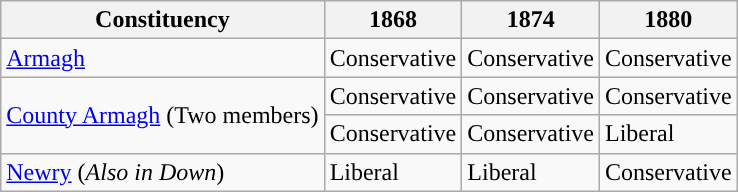<table class="wikitable">
<tr>
<th>Constituency</th>
<th>1868</th>
<th>1874</th>
<th>1880</th>
</tr>
<tr>
<td><a href='#'>Armagh</a></td>
<td>Conservative</td>
<td>Conservative</td>
<td>Conservative</td>
</tr>
<tr>
<td rowspan="2"><a href='#'>County Armagh</a> (Two members)</td>
<td>Conservative</td>
<td>Conservative</td>
<td>Conservative</td>
</tr>
<tr>
<td>Conservative</td>
<td>Conservative</td>
<td>Liberal</td>
</tr>
<tr>
<td><a href='#'>Newry</a> (<em>Also in Down</em>)</td>
<td>Liberal</td>
<td>Liberal</td>
<td>Conservative</td>
</tr>
</table>
